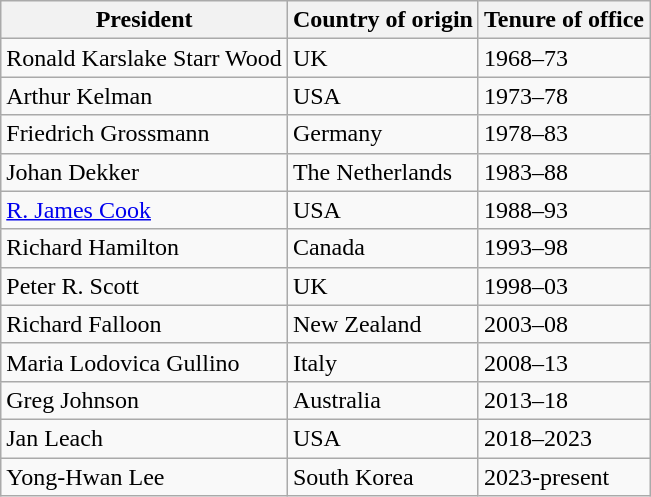<table class="wikitable collapsible sortable">
<tr>
<th>President</th>
<th>Country of origin</th>
<th>Tenure of office</th>
</tr>
<tr>
<td>Ronald Karslake Starr Wood</td>
<td>UK</td>
<td>1968–73</td>
</tr>
<tr>
<td>Arthur Kelman</td>
<td>USA</td>
<td>1973–78</td>
</tr>
<tr>
<td>Friedrich Grossmann</td>
<td>Germany</td>
<td>1978–83</td>
</tr>
<tr>
<td>Johan Dekker</td>
<td>The Netherlands</td>
<td>1983–88</td>
</tr>
<tr>
<td><a href='#'>R. James Cook</a></td>
<td>USA</td>
<td>1988–93</td>
</tr>
<tr>
<td>Richard Hamilton</td>
<td>Canada</td>
<td>1993–98</td>
</tr>
<tr>
<td>Peter R. Scott</td>
<td>UK</td>
<td>1998–03</td>
</tr>
<tr>
<td>Richard Falloon</td>
<td>New Zealand</td>
<td>2003–08</td>
</tr>
<tr>
<td>Maria Lodovica Gullino</td>
<td>Italy</td>
<td>2008–13</td>
</tr>
<tr>
<td>Greg Johnson</td>
<td>Australia</td>
<td>2013–18</td>
</tr>
<tr>
<td>Jan Leach</td>
<td>USA</td>
<td>2018–2023</td>
</tr>
<tr>
<td>Yong-Hwan Lee</td>
<td>South Korea</td>
<td>2023-present</td>
</tr>
</table>
